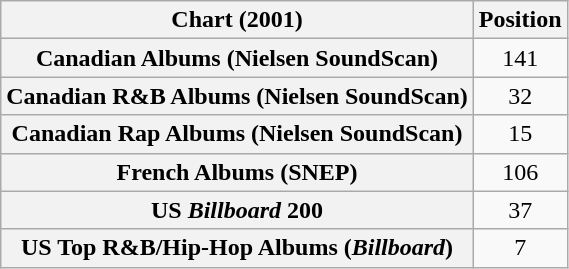<table class="wikitable sortable plainrowheaders" style="text-align:center">
<tr>
<th scope="col">Chart (2001)</th>
<th scope="col">Position</th>
</tr>
<tr>
<th scope="row">Canadian Albums (Nielsen SoundScan)</th>
<td>141</td>
</tr>
<tr>
<th scope="row">Canadian R&B Albums (Nielsen SoundScan)</th>
<td>32</td>
</tr>
<tr>
<th scope="row">Canadian Rap Albums (Nielsen SoundScan)</th>
<td>15</td>
</tr>
<tr>
<th scope="row">French Albums (SNEP)</th>
<td style="text-align:center;">106</td>
</tr>
<tr>
<th scope="row">US <em>Billboard</em> 200</th>
<td style="text-align:center;">37</td>
</tr>
<tr>
<th scope="row">US Top R&B/Hip-Hop Albums (<em>Billboard</em>)</th>
<td style="text-align:center;">7</td>
</tr>
</table>
